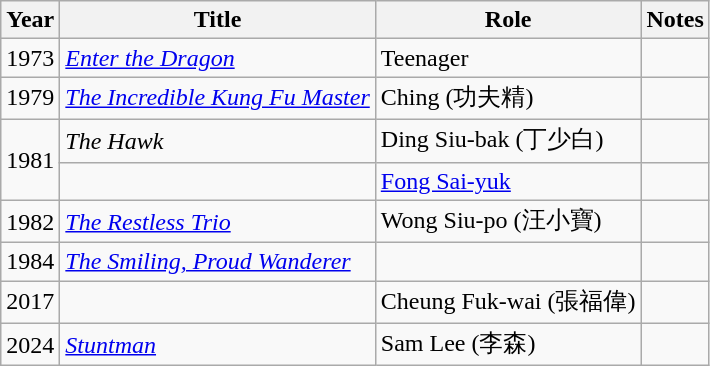<table class="wikitable">
<tr>
<th>Year</th>
<th>Title</th>
<th>Role</th>
<th>Notes</th>
</tr>
<tr>
<td>1973</td>
<td><em><a href='#'>Enter the Dragon</a></em></td>
<td>Teenager</td>
<td></td>
</tr>
<tr>
<td>1979</td>
<td><em><a href='#'>The Incredible Kung Fu Master</a></em></td>
<td>Ching (功夫精)</td>
<td></td>
</tr>
<tr>
<td rowspan="2">1981</td>
<td><em>The Hawk</em></td>
<td>Ding Siu-bak (丁少白)</td>
<td></td>
</tr>
<tr>
<td><em></em></td>
<td><a href='#'>Fong Sai-yuk</a></td>
<td></td>
</tr>
<tr>
<td>1982</td>
<td><em><a href='#'>The Restless Trio</a></em></td>
<td>Wong Siu-po (汪小寶)</td>
<td></td>
</tr>
<tr>
<td>1984</td>
<td><em><a href='#'>The Smiling, Proud Wanderer</a></em></td>
<td></td>
<td></td>
</tr>
<tr>
<td>2017</td>
<td><em></em></td>
<td>Cheung Fuk-wai (張福偉)</td>
<td></td>
</tr>
<tr>
<td>2024</td>
<td><em><a href='#'>Stuntman</a></em></td>
<td>Sam Lee (李森)</td>
<td></td>
</tr>
</table>
